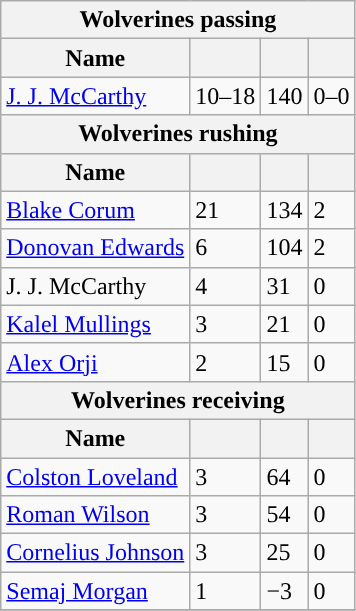<table class="wikitable plainrowheaders">
<tr>
<th colspan="6">Wolverines passing</th>
</tr>
<tr>
<th scope="col">Name</th>
<th scope="col"></th>
<th scope="col"></th>
<th scope="col"></th>
</tr>
<tr>
<td><a href='#'>J. J. McCarthy</a></td>
<td>10–18</td>
<td>140</td>
<td>0–0</td>
</tr>
<tr>
<th colspan="6">Wolverines rushing</th>
</tr>
<tr>
<th scope="col">Name</th>
<th scope="col"></th>
<th scope="col"></th>
<th scope="col"></th>
</tr>
<tr>
<td><a href='#'>Blake Corum</a></td>
<td>21</td>
<td>134</td>
<td>2</td>
</tr>
<tr>
<td><a href='#'>Donovan Edwards</a></td>
<td>6</td>
<td>104</td>
<td>2</td>
</tr>
<tr>
<td>J. J. McCarthy</td>
<td>4</td>
<td>31</td>
<td>0</td>
</tr>
<tr>
<td><a href='#'>Kalel Mullings</a></td>
<td>3</td>
<td>21</td>
<td>0</td>
</tr>
<tr>
<td><a href='#'>Alex Orji</a></td>
<td>2</td>
<td>15</td>
<td>0</td>
</tr>
<tr>
<th colspan="6">Wolverines receiving</th>
</tr>
<tr>
<th scope="col">Name</th>
<th scope="col"></th>
<th scope="col"></th>
<th scope="col"></th>
</tr>
<tr>
<td><a href='#'>Colston Loveland</a></td>
<td>3</td>
<td>64</td>
<td>0</td>
</tr>
<tr>
<td><a href='#'>Roman Wilson</a></td>
<td>3</td>
<td>54</td>
<td>0</td>
</tr>
<tr>
<td><a href='#'>Cornelius Johnson</a></td>
<td>3</td>
<td>25</td>
<td>0</td>
</tr>
<tr>
<td><a href='#'>Semaj Morgan</a></td>
<td>1</td>
<td>−3</td>
<td>0</td>
</tr>
<tr>
</tr>
</table>
